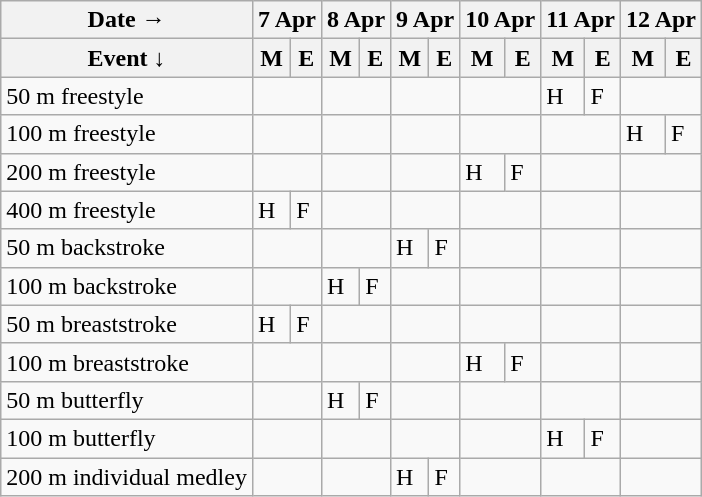<table class="wikitable swimming-schedule floatleft">
<tr>
<th>Date →</th>
<th colspan=2>7 Apr</th>
<th colspan=2>8 Apr</th>
<th colspan=2>9 Apr</th>
<th colspan=2>10 Apr</th>
<th colspan=2>11 Apr</th>
<th colspan=2>12 Apr</th>
</tr>
<tr>
<th>Event ↓</th>
<th>M</th>
<th>E</th>
<th>M</th>
<th>E</th>
<th>M</th>
<th>E</th>
<th>M</th>
<th>E</th>
<th>M</th>
<th>E</th>
<th>M</th>
<th>E</th>
</tr>
<tr>
<td class=event>50 m freestyle</td>
<td colspan=2></td>
<td colspan=2></td>
<td colspan=2></td>
<td colspan=2></td>
<td class=heats>H</td>
<td class=final>F</td>
<td colspan=2></td>
</tr>
<tr>
<td class=event>100 m freestyle</td>
<td colspan=2></td>
<td colspan=2></td>
<td colspan=2></td>
<td colspan=2></td>
<td colspan=2></td>
<td class=heats>H</td>
<td class=final>F</td>
</tr>
<tr>
<td class=event>200 m freestyle</td>
<td colspan=2></td>
<td colspan=2></td>
<td colspan=2></td>
<td class=heats>H</td>
<td class=final>F</td>
<td colspan=2></td>
<td colspan=2></td>
</tr>
<tr>
<td class=event>400 m freestyle</td>
<td class=heats>H</td>
<td class=final>F</td>
<td colspan=2></td>
<td colspan=2></td>
<td colspan=2></td>
<td colspan=2></td>
<td colspan=2></td>
</tr>
<tr>
<td class=event>50 m backstroke</td>
<td colspan=2></td>
<td colspan=2></td>
<td class=heats>H</td>
<td class=final>F</td>
<td colspan=2></td>
<td colspan=2></td>
<td colspan=2></td>
</tr>
<tr>
<td class=event>100 m backstroke</td>
<td colspan=2></td>
<td class=heats>H</td>
<td class=final>F</td>
<td colspan=2></td>
<td colspan=2></td>
<td colspan=2></td>
<td colspan=2></td>
</tr>
<tr>
<td class=event>50 m breaststroke</td>
<td class=heats>H</td>
<td class=final>F</td>
<td colspan=2></td>
<td colspan=2></td>
<td colspan=2></td>
<td colspan=2></td>
<td colspan=2></td>
</tr>
<tr>
<td class=event>100 m breaststroke</td>
<td colspan=2></td>
<td colspan=2></td>
<td colspan=2></td>
<td class=heats>H</td>
<td class=final>F</td>
<td colspan=2></td>
<td colspan=2></td>
</tr>
<tr>
<td class=event>50 m butterfly</td>
<td colspan=2></td>
<td class=heats>H</td>
<td class=final>F</td>
<td colspan=2></td>
<td colspan=2></td>
<td colspan=2></td>
<td colspan=2></td>
</tr>
<tr>
<td class=event>100 m butterfly</td>
<td colspan=2></td>
<td colspan=2></td>
<td colspan=2></td>
<td colspan=2></td>
<td class=heats>H</td>
<td class=final>F</td>
<td colspan=2></td>
</tr>
<tr>
<td class=event>200 m individual medley</td>
<td colspan=2></td>
<td colspan=2></td>
<td class=heats>H</td>
<td class=final>F</td>
<td colspan=2></td>
<td colspan=2></td>
<td colspan=2></td>
</tr>
</table>
